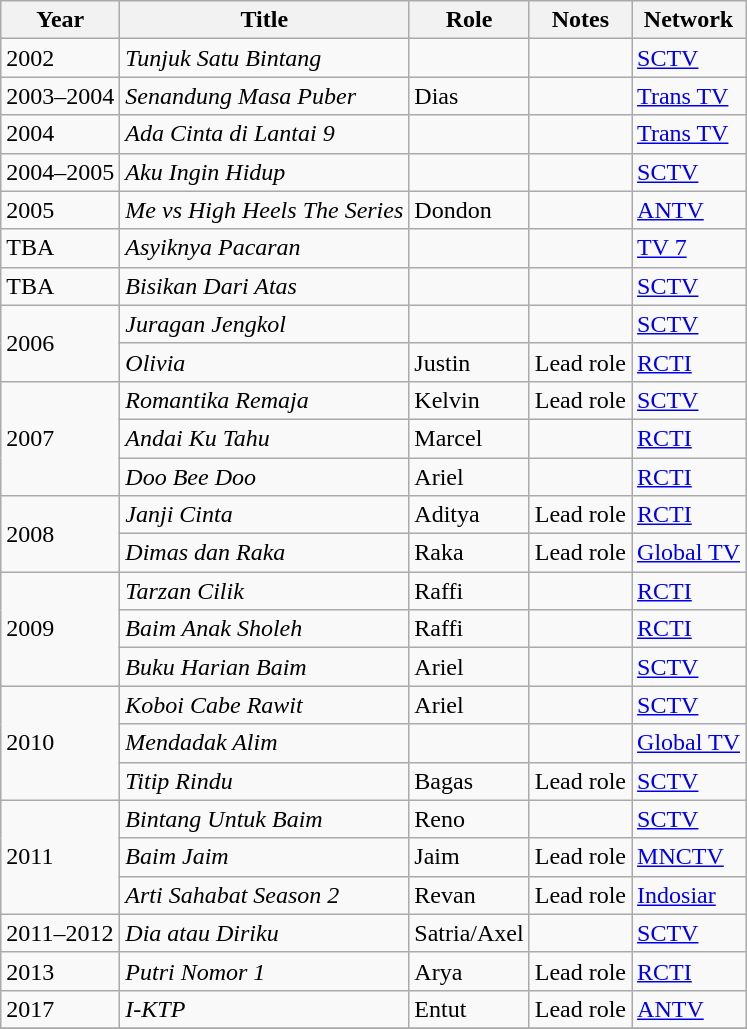<table class="wikitable">
<tr>
<th>Year</th>
<th>Title</th>
<th>Role</th>
<th>Notes</th>
<th>Network</th>
</tr>
<tr>
<td>2002</td>
<td><em>Tunjuk Satu Bintang</em></td>
<td></td>
<td></td>
<td><a href='#'>SCTV</a></td>
</tr>
<tr>
<td>2003–2004</td>
<td><em>Senandung Masa Puber</em></td>
<td>Dias</td>
<td></td>
<td><a href='#'>Trans TV</a></td>
</tr>
<tr>
<td>2004</td>
<td><em>Ada Cinta di Lantai 9</em></td>
<td></td>
<td></td>
<td><a href='#'>Trans TV</a></td>
</tr>
<tr>
<td>2004–2005</td>
<td><em>Aku Ingin Hidup</em></td>
<td></td>
<td></td>
<td><a href='#'>SCTV</a></td>
</tr>
<tr>
<td>2005</td>
<td><em>Me vs High Heels The Series</em></td>
<td>Dondon</td>
<td></td>
<td><a href='#'>ANTV</a></td>
</tr>
<tr>
<td>TBA</td>
<td><em>Asyiknya Pacaran</em></td>
<td></td>
<td></td>
<td><a href='#'>TV 7</a></td>
</tr>
<tr>
<td>TBA</td>
<td><em>Bisikan Dari Atas</em></td>
<td></td>
<td></td>
<td><a href='#'>SCTV</a></td>
</tr>
<tr>
<td rowspan="2">2006</td>
<td><em>Juragan Jengkol</em></td>
<td></td>
<td></td>
<td><a href='#'>SCTV</a></td>
</tr>
<tr>
<td><em>Olivia</em></td>
<td>Justin</td>
<td>Lead role</td>
<td><a href='#'>RCTI</a></td>
</tr>
<tr>
<td rowspan="3">2007</td>
<td><em>Romantika Remaja</em></td>
<td>Kelvin</td>
<td>Lead role</td>
<td><a href='#'>SCTV</a></td>
</tr>
<tr>
<td><em>Andai Ku Tahu</em></td>
<td>Marcel</td>
<td></td>
<td><a href='#'>RCTI</a></td>
</tr>
<tr>
<td><em>Doo Bee Doo</em></td>
<td>Ariel</td>
<td></td>
<td><a href='#'>RCTI</a></td>
</tr>
<tr>
<td rowspan="2">2008</td>
<td><em>Janji Cinta</em></td>
<td>Aditya</td>
<td>Lead role</td>
<td><a href='#'>RCTI</a></td>
</tr>
<tr>
<td><em>Dimas dan Raka</em></td>
<td>Raka</td>
<td>Lead role</td>
<td><a href='#'>Global TV</a></td>
</tr>
<tr>
<td rowspan="3">2009</td>
<td><em>Tarzan Cilik</em></td>
<td>Raffi</td>
<td></td>
<td><a href='#'>RCTI</a></td>
</tr>
<tr>
<td><em>Baim Anak Sholeh</em></td>
<td>Raffi</td>
<td></td>
<td><a href='#'>RCTI</a></td>
</tr>
<tr>
<td><em>Buku Harian Baim</em></td>
<td>Ariel</td>
<td></td>
<td><a href='#'>SCTV</a></td>
</tr>
<tr>
<td rowspan="3">2010</td>
<td><em>Koboi Cabe Rawit</em></td>
<td>Ariel</td>
<td></td>
<td><a href='#'>SCTV</a></td>
</tr>
<tr>
<td><em>Mendadak Alim</em></td>
<td></td>
<td></td>
<td><a href='#'>Global TV</a></td>
</tr>
<tr>
<td><em>Titip Rindu</em></td>
<td>Bagas</td>
<td>Lead role</td>
<td><a href='#'>SCTV</a></td>
</tr>
<tr>
<td rowspan="3">2011</td>
<td><em>Bintang Untuk Baim</em></td>
<td>Reno</td>
<td></td>
<td><a href='#'>SCTV</a></td>
</tr>
<tr>
<td><em>Baim Jaim</em></td>
<td>Jaim</td>
<td>Lead role</td>
<td><a href='#'>MNCTV</a></td>
</tr>
<tr>
<td><em>Arti Sahabat Season 2</em></td>
<td>Revan</td>
<td>Lead role</td>
<td><a href='#'>Indosiar</a></td>
</tr>
<tr>
<td>2011–2012</td>
<td><em>Dia atau Diriku</em></td>
<td>Satria/Axel</td>
<td></td>
<td><a href='#'>SCTV</a></td>
</tr>
<tr>
<td>2013</td>
<td><em>Putri Nomor 1</em></td>
<td>Arya</td>
<td>Lead role</td>
<td><a href='#'>RCTI</a></td>
</tr>
<tr>
<td>2017</td>
<td><em>I-KTP</em></td>
<td>Entut</td>
<td>Lead role</td>
<td><a href='#'>ANTV</a></td>
</tr>
<tr>
</tr>
</table>
